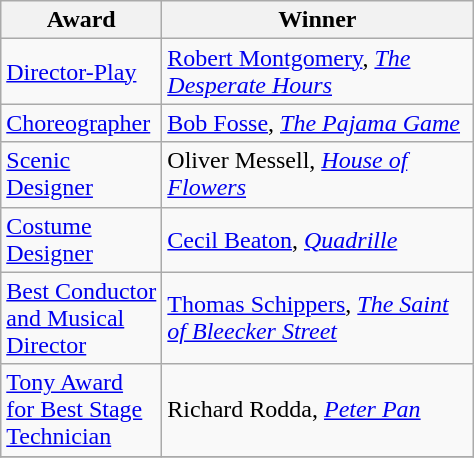<table class="wikitable">
<tr>
<th width="100"><strong>Award</strong></th>
<th width="200"><strong>Winner</strong></th>
</tr>
<tr>
<td><a href='#'>Director-Play</a></td>
<td><a href='#'>Robert Montgomery</a>, <em><a href='#'>The Desperate Hours</a></em></td>
</tr>
<tr>
<td><a href='#'>Choreographer</a></td>
<td><a href='#'>Bob Fosse</a>, <em><a href='#'>The Pajama Game</a></em></td>
</tr>
<tr>
<td><a href='#'>Scenic Designer</a></td>
<td>Oliver Messell, <em><a href='#'>House of Flowers</a></em></td>
</tr>
<tr>
<td><a href='#'>Costume Designer</a></td>
<td><a href='#'>Cecil Beaton</a>, <em><a href='#'>Quadrille</a></em></td>
</tr>
<tr>
<td><a href='#'>Best Conductor and Musical Director</a></td>
<td><a href='#'>Thomas Schippers</a>, <em><a href='#'>The Saint of Bleecker Street</a></em></td>
</tr>
<tr>
<td><a href='#'>Tony Award for Best Stage Technician</a></td>
<td>Richard Rodda, <em><a href='#'>Peter Pan</a></em></td>
</tr>
<tr>
</tr>
</table>
